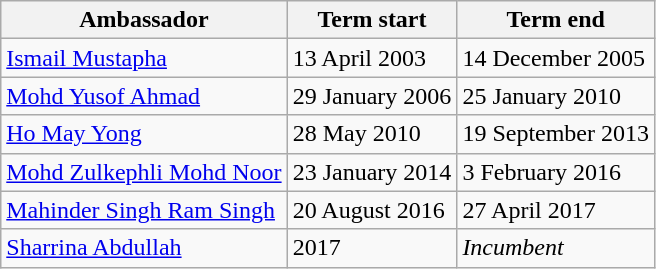<table class=wikitable>
<tr>
<th>Ambassador</th>
<th>Term start</th>
<th>Term end</th>
</tr>
<tr>
<td><a href='#'>Ismail Mustapha</a></td>
<td>13 April 2003</td>
<td>14 December 2005</td>
</tr>
<tr>
<td><a href='#'>Mohd Yusof Ahmad</a></td>
<td>29 January 2006</td>
<td>25 January 2010</td>
</tr>
<tr>
<td><a href='#'>Ho May Yong</a></td>
<td>28 May 2010</td>
<td>19 September 2013</td>
</tr>
<tr>
<td><a href='#'>Mohd Zulkephli Mohd Noor</a></td>
<td>23 January 2014</td>
<td>3 February 2016</td>
</tr>
<tr>
<td><a href='#'>Mahinder Singh Ram Singh</a></td>
<td>20 August 2016</td>
<td>27 April 2017</td>
</tr>
<tr>
<td><a href='#'>Sharrina Abdullah</a></td>
<td>2017</td>
<td><em>Incumbent</em></td>
</tr>
</table>
